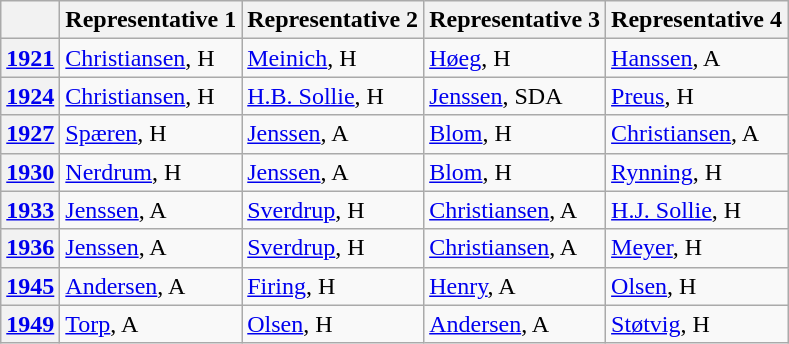<table class=wikitable>
<tr>
<th></th>
<th>Representative 1</th>
<th>Representative 2</th>
<th>Representative 3</th>
<th>Representative 4</th>
</tr>
<tr>
<th><a href='#'>1921</a></th>
<td><a href='#'>Christiansen</a>, H</td>
<td><a href='#'>Meinich</a>, H</td>
<td><a href='#'>Høeg</a>, H</td>
<td><a href='#'>Hanssen</a>, A</td>
</tr>
<tr>
<th><a href='#'>1924</a></th>
<td><a href='#'>Christiansen</a>, H</td>
<td><a href='#'>H.B. Sollie</a>, H</td>
<td><a href='#'>Jenssen</a>, SDA</td>
<td><a href='#'>Preus</a>, H</td>
</tr>
<tr>
<th><a href='#'>1927</a></th>
<td><a href='#'>Spæren</a>, H</td>
<td><a href='#'>Jenssen</a>, A</td>
<td><a href='#'>Blom</a>, H</td>
<td><a href='#'>Christiansen</a>, A</td>
</tr>
<tr>
<th><a href='#'>1930</a></th>
<td><a href='#'>Nerdrum</a>, H</td>
<td><a href='#'>Jenssen</a>, A</td>
<td><a href='#'>Blom</a>, H</td>
<td><a href='#'>Rynning</a>, H</td>
</tr>
<tr>
<th><a href='#'>1933</a></th>
<td><a href='#'>Jenssen</a>, A</td>
<td><a href='#'>Sverdrup</a>, H</td>
<td><a href='#'>Christiansen</a>, A</td>
<td><a href='#'>H.J. Sollie</a>, H</td>
</tr>
<tr>
<th><a href='#'>1936</a></th>
<td><a href='#'>Jenssen</a>, A</td>
<td><a href='#'>Sverdrup</a>, H</td>
<td><a href='#'>Christiansen</a>, A</td>
<td><a href='#'>Meyer</a>, H</td>
</tr>
<tr>
<th><a href='#'>1945</a></th>
<td><a href='#'>Andersen</a>, A</td>
<td><a href='#'>Firing</a>, H</td>
<td><a href='#'>Henry</a>, A</td>
<td><a href='#'>Olsen</a>, H</td>
</tr>
<tr>
<th><a href='#'>1949</a></th>
<td><a href='#'>Torp</a>, A</td>
<td><a href='#'>Olsen</a>, H</td>
<td><a href='#'>Andersen</a>, A</td>
<td><a href='#'>Støtvig</a>, H</td>
</tr>
</table>
